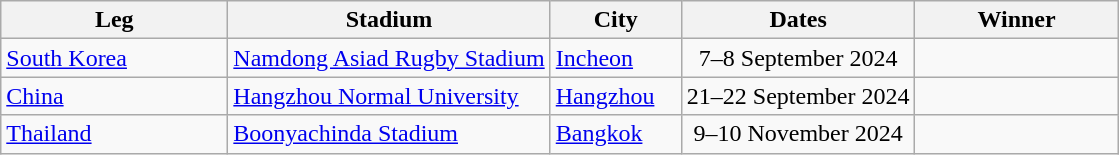<table class="wikitable sortable">
<tr>
<th style="width:9.0em;">Leg</th>
<th>Stadium</th>
<th style="width:5.0em;">City</th>
<th>Dates</th>
<th style="width:8.0em;">Winner</th>
</tr>
<tr>
<td><a href='#'>South Korea</a></td>
<td><a href='#'>Namdong Asiad Rugby Stadium</a></td>
<td><a href='#'>Incheon</a></td>
<td align="center">7–8 September 2024</td>
<td></td>
</tr>
<tr>
<td><a href='#'>China</a></td>
<td><a href='#'>Hangzhou Normal University</a></td>
<td><a href='#'>Hangzhou</a></td>
<td align="center">21–22 September 2024</td>
<td></td>
</tr>
<tr>
<td><a href='#'>Thailand</a></td>
<td><a href='#'>Boonyachinda Stadium</a></td>
<td><a href='#'>Bangkok</a></td>
<td align="center">9–10 November 2024</td>
<td></td>
</tr>
</table>
